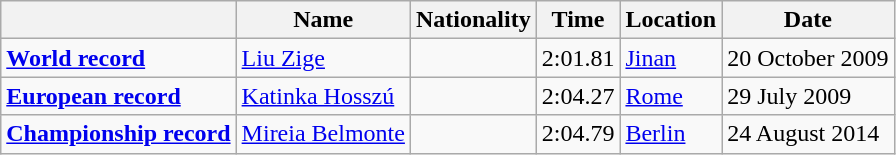<table class=wikitable style=text-align:left>
<tr>
<th></th>
<th>Name</th>
<th>Nationality</th>
<th>Time</th>
<th>Location</th>
<th>Date</th>
</tr>
<tr>
<td><strong><a href='#'>World record</a></strong></td>
<td><a href='#'>Liu Zige</a></td>
<td></td>
<td>2:01.81</td>
<td><a href='#'>Jinan</a></td>
<td>20 October 2009</td>
</tr>
<tr>
<td><strong><a href='#'>European record</a></strong></td>
<td><a href='#'>Katinka Hosszú</a></td>
<td></td>
<td>2:04.27</td>
<td><a href='#'>Rome</a></td>
<td>29 July 2009</td>
</tr>
<tr>
<td><strong><a href='#'>Championship record</a></strong></td>
<td><a href='#'>Mireia Belmonte</a></td>
<td></td>
<td>2:04.79</td>
<td><a href='#'>Berlin</a></td>
<td>24 August 2014</td>
</tr>
</table>
